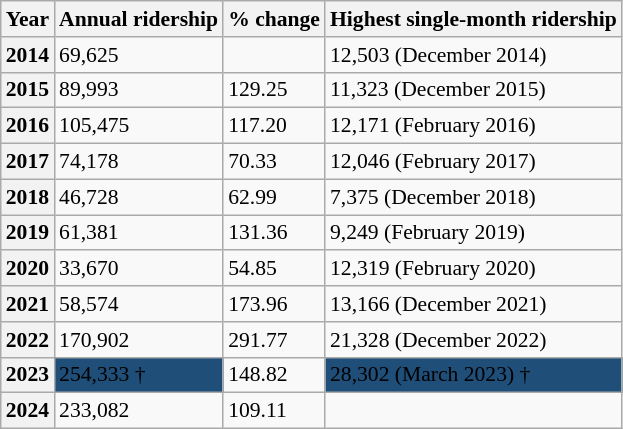<table class="wikitable sortable" style="font-size: 90%;">
<tr>
<th>Year</th>
<th>Annual ridership</th>
<th>% change</th>
<th>Highest single-month ridership</th>
</tr>
<tr>
<th>2014</th>
<td>69,625</td>
<td></td>
<td>12,503 (December 2014)</td>
</tr>
<tr>
<th>2015</th>
<td>89,993</td>
<td> 129.25</td>
<td>11,323 (December 2015)</td>
</tr>
<tr>
<th>2016</th>
<td>105,475</td>
<td> 117.20</td>
<td>12,171 (February 2016)</td>
</tr>
<tr>
<th>2017</th>
<td>74,178</td>
<td> 70.33</td>
<td>12,046 (February 2017)</td>
</tr>
<tr>
<th>2018</th>
<td>46,728</td>
<td> 62.99</td>
<td>7,375 (December 2018)</td>
</tr>
<tr>
<th>2019</th>
<td>61,381</td>
<td> 131.36</td>
<td>9,249 (February 2019)</td>
</tr>
<tr>
<th>2020</th>
<td>33,670</td>
<td> 54.85</td>
<td>12,319 (February 2020)</td>
</tr>
<tr>
<th>2021</th>
<td>58,574</td>
<td> 173.96</td>
<td>13,166 (December 2021)</td>
</tr>
<tr>
<th>2022</th>
<td>170,902</td>
<td> 291.77</td>
<td>21,328 (December 2022)</td>
</tr>
<tr>
<th>2023</th>
<td style="background-color:#1f4e78">254,333 †</td>
<td> 148.82</td>
<td style="background-color:#1f4e78">28,302 (March 2023) †</td>
</tr>
<tr>
<th>2024</th>
<td>233,082</td>
<td> 109.11</td>
<td></td>
</tr>
</table>
